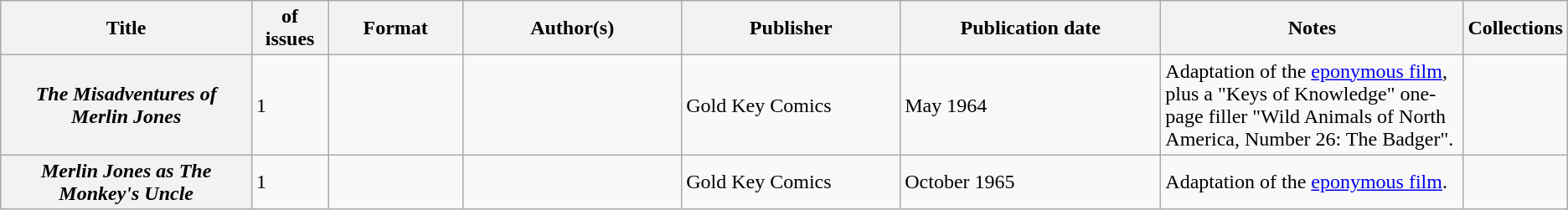<table class="wikitable">
<tr>
<th>Title</th>
<th style="width:40pt"> of issues</th>
<th style="width:75pt">Format</th>
<th style="width:125pt">Author(s)</th>
<th style="width:125pt">Publisher</th>
<th style="width:150pt">Publication date</th>
<th style="width:175pt">Notes</th>
<th>Collections</th>
</tr>
<tr>
<th><em>The Misadventures of Merlin Jones</em></th>
<td>1</td>
<td></td>
<td></td>
<td>Gold Key Comics</td>
<td>May 1964</td>
<td>Adaptation of the <a href='#'>eponymous film</a>, plus a "Keys of Knowledge" one-page filler "Wild Animals of North America, Number 26: The Badger".</td>
<td></td>
</tr>
<tr>
<th><em>Merlin Jones as The Monkey's Uncle</em></th>
<td>1</td>
<td></td>
<td></td>
<td>Gold Key Comics</td>
<td>October 1965</td>
<td>Adaptation of the <a href='#'>eponymous film</a>.</td>
<td></td>
</tr>
</table>
